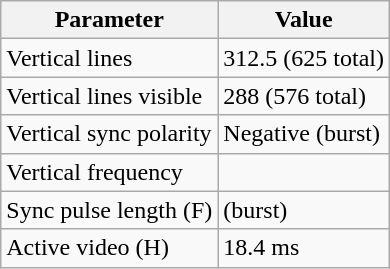<table class="wikitable">
<tr>
<th>Parameter</th>
<th>Value</th>
</tr>
<tr>
<td>Vertical lines</td>
<td>312.5 (625 total)</td>
</tr>
<tr>
<td>Vertical lines visible</td>
<td>288 (576 total)</td>
</tr>
<tr>
<td>Vertical sync polarity</td>
<td>Negative (burst)</td>
</tr>
<tr>
<td>Vertical frequency</td>
<td></td>
</tr>
<tr>
<td>Sync pulse length (F)</td>
<td> (burst)</td>
</tr>
<tr>
<td>Active video (H)</td>
<td>18.4 ms</td>
</tr>
</table>
